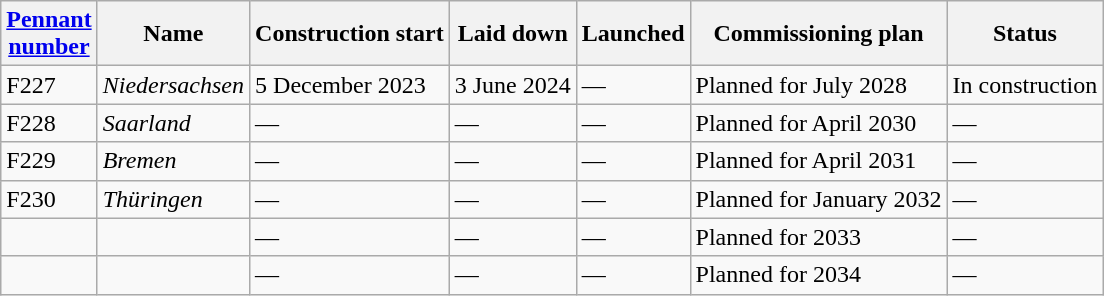<table class="wikitable toptextcells">
<tr>
<th><a href='#'>Pennant</a><br><a href='#'>number</a></th>
<th>Name</th>
<th>Construction start</th>
<th>Laid down</th>
<th>Launched</th>
<th>Commissioning plan</th>
<th>Status</th>
</tr>
<tr>
<td>F227</td>
<td><em>Niedersachsen</em></td>
<td>5 December 2023 </td>
<td>3 June 2024 </td>
<td>—</td>
<td>Planned for July 2028</td>
<td>In construction</td>
</tr>
<tr>
<td>F228</td>
<td><em>Saarland</em></td>
<td>—</td>
<td>—</td>
<td>—</td>
<td>Planned for April 2030</td>
<td>—</td>
</tr>
<tr>
<td>F229</td>
<td><em>Bremen</em></td>
<td>—</td>
<td>—</td>
<td>—</td>
<td>Planned for April 2031</td>
<td>—</td>
</tr>
<tr>
<td>F230</td>
<td><em>Thüringen</em></td>
<td>—</td>
<td>—</td>
<td>—</td>
<td>Planned for January 2032</td>
<td>—</td>
</tr>
<tr>
<td></td>
<td></td>
<td>—</td>
<td>—</td>
<td>—</td>
<td>Planned for 2033</td>
<td>—</td>
</tr>
<tr>
<td></td>
<td></td>
<td>—</td>
<td>—</td>
<td>—</td>
<td>Planned for 2034</td>
<td>—</td>
</tr>
</table>
